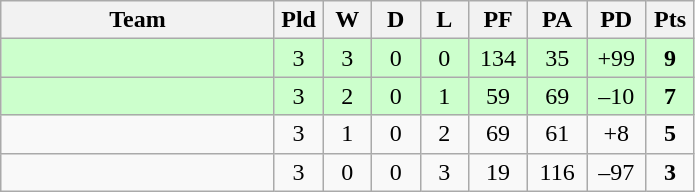<table class="wikitable" style="text-align:center;">
<tr>
<th width=175>Team</th>
<th width=25 abbr="Played">Pld</th>
<th width=25 abbr="Won">W</th>
<th width=25 abbr="Drawn">D</th>
<th width=25 abbr="Lost">L</th>
<th width=32 abbr="Points for">PF</th>
<th width=32 abbr="Points against">PA</th>
<th width=32 abbr="Points difference">PD</th>
<th width=25 abbr="Points">Pts</th>
</tr>
<tr bgcolor=ccffcc>
<td align=left></td>
<td>3</td>
<td>3</td>
<td>0</td>
<td>0</td>
<td>134</td>
<td>35</td>
<td>+99</td>
<td><strong>9</strong></td>
</tr>
<tr bgcolor=ccffcc>
<td align=left></td>
<td>3</td>
<td>2</td>
<td>0</td>
<td>1</td>
<td>59</td>
<td>69</td>
<td>–10</td>
<td><strong>7</strong></td>
</tr>
<tr>
<td align=left></td>
<td>3</td>
<td>1</td>
<td>0</td>
<td>2</td>
<td>69</td>
<td>61</td>
<td>+8</td>
<td><strong>5</strong></td>
</tr>
<tr>
<td align=left></td>
<td>3</td>
<td>0</td>
<td>0</td>
<td>3</td>
<td>19</td>
<td>116</td>
<td>–97</td>
<td><strong>3</strong></td>
</tr>
</table>
